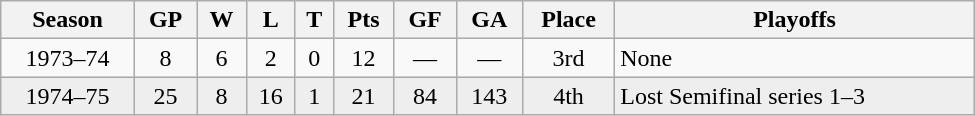<table class="wikitable" style="text-align:center" width=650em>
<tr>
<th>Season</th>
<th>GP</th>
<th>W</th>
<th>L</th>
<th>T</th>
<th>Pts</th>
<th>GF</th>
<th>GA</th>
<th>Place</th>
<th>Playoffs</th>
</tr>
<tr>
<td>1973–74</td>
<td>8</td>
<td>6</td>
<td>2</td>
<td>0</td>
<td>12</td>
<td>—</td>
<td>—</td>
<td>3rd</td>
<td align="left">None</td>
</tr>
<tr bgcolor=eeeeee>
<td>1974–75</td>
<td>25</td>
<td>8</td>
<td>16</td>
<td>1</td>
<td>21</td>
<td>84</td>
<td>143</td>
<td>4th</td>
<td align="left">Lost Semifinal series 1–3</td>
</tr>
</table>
